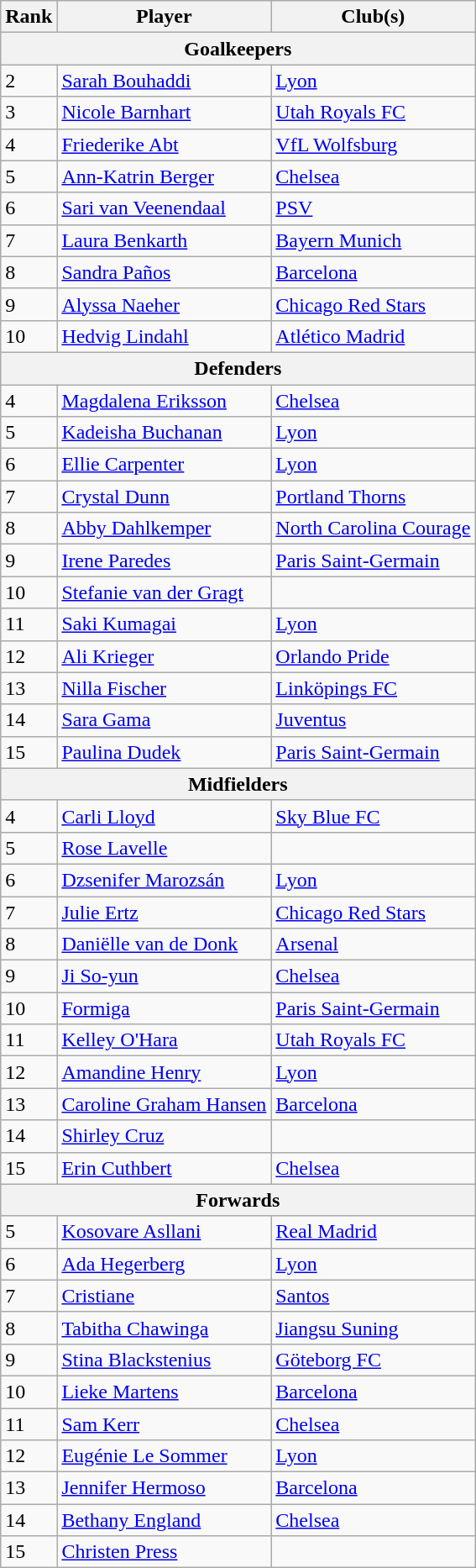<table class="wikitable mw-collapsible mw-collapsed">
<tr>
<th>Rank</th>
<th>Player</th>
<th>Club(s)</th>
</tr>
<tr>
<th colspan="3">Goalkeepers</th>
</tr>
<tr>
<td>2</td>
<td> <a href='#'>Sarah Bouhaddi</a></td>
<td> <a href='#'>Lyon</a></td>
</tr>
<tr>
<td>3</td>
<td> <a href='#'>Nicole Barnhart</a></td>
<td> <a href='#'>Utah Royals FC</a></td>
</tr>
<tr>
<td>4</td>
<td> <a href='#'>Friederike Abt</a></td>
<td> <a href='#'>VfL Wolfsburg</a></td>
</tr>
<tr>
<td>5</td>
<td> <a href='#'>Ann-Katrin Berger</a></td>
<td> <a href='#'>Chelsea</a></td>
</tr>
<tr>
<td>6</td>
<td> <a href='#'>Sari van Veenendaal</a></td>
<td> <a href='#'>PSV</a></td>
</tr>
<tr>
<td>7</td>
<td> <a href='#'>Laura Benkarth</a></td>
<td> <a href='#'>Bayern Munich</a></td>
</tr>
<tr>
<td>8</td>
<td> <a href='#'>Sandra Paños</a></td>
<td> <a href='#'>Barcelona</a></td>
</tr>
<tr>
<td>9</td>
<td> <a href='#'>Alyssa Naeher</a></td>
<td> <a href='#'>Chicago Red Stars</a></td>
</tr>
<tr>
<td>10</td>
<td> <a href='#'>Hedvig Lindahl</a></td>
<td> <a href='#'>Atlético Madrid</a></td>
</tr>
<tr>
<th colspan="3">Defenders</th>
</tr>
<tr>
<td>4</td>
<td> <a href='#'>Magdalena Eriksson</a></td>
<td> <a href='#'>Chelsea</a></td>
</tr>
<tr>
<td>5</td>
<td> <a href='#'>Kadeisha Buchanan</a></td>
<td> <a href='#'>Lyon</a></td>
</tr>
<tr>
<td>6</td>
<td> <a href='#'>Ellie Carpenter</a></td>
<td> <a href='#'>Lyon</a></td>
</tr>
<tr>
<td>7</td>
<td> <a href='#'>Crystal Dunn</a></td>
<td> <a href='#'>Portland Thorns</a></td>
</tr>
<tr>
<td>8</td>
<td> <a href='#'>Abby Dahlkemper</a></td>
<td> <a href='#'>North Carolina Courage</a></td>
</tr>
<tr>
<td>9</td>
<td> <a href='#'>Irene Paredes</a></td>
<td> <a href='#'>Paris Saint-Germain</a></td>
</tr>
<tr>
<td>10</td>
<td> <a href='#'>Stefanie van der Gragt</a></td>
<td></td>
</tr>
<tr>
<td>11</td>
<td> <a href='#'>Saki Kumagai</a></td>
<td> <a href='#'>Lyon</a></td>
</tr>
<tr>
<td>12</td>
<td> <a href='#'>Ali Krieger</a></td>
<td> <a href='#'>Orlando Pride</a></td>
</tr>
<tr>
<td>13</td>
<td> <a href='#'>Nilla Fischer</a></td>
<td> <a href='#'>Linköpings FC</a></td>
</tr>
<tr>
<td>14</td>
<td> <a href='#'>Sara Gama</a></td>
<td> <a href='#'>Juventus</a></td>
</tr>
<tr>
<td>15</td>
<td> <a href='#'>Paulina Dudek</a></td>
<td> <a href='#'>Paris Saint-Germain</a></td>
</tr>
<tr>
<th colspan="3">Midfielders</th>
</tr>
<tr>
<td>4</td>
<td> <a href='#'>Carli Lloyd</a></td>
<td> <a href='#'>Sky Blue FC</a></td>
</tr>
<tr>
<td>5</td>
<td> <a href='#'>Rose Lavelle</a></td>
<td></td>
</tr>
<tr>
<td>6</td>
<td> <a href='#'>Dzsenifer Marozsán</a></td>
<td> <a href='#'>Lyon</a></td>
</tr>
<tr>
<td>7</td>
<td> <a href='#'>Julie Ertz</a></td>
<td> <a href='#'>Chicago Red Stars</a></td>
</tr>
<tr>
<td>8</td>
<td> <a href='#'>Daniëlle van de Donk</a></td>
<td> <a href='#'>Arsenal</a></td>
</tr>
<tr>
<td>9</td>
<td> <a href='#'>Ji So-yun</a></td>
<td> <a href='#'>Chelsea</a></td>
</tr>
<tr>
<td>10</td>
<td> <a href='#'>Formiga</a></td>
<td> <a href='#'>Paris Saint-Germain</a></td>
</tr>
<tr>
<td>11</td>
<td> <a href='#'>Kelley O'Hara</a></td>
<td> <a href='#'>Utah Royals FC</a></td>
</tr>
<tr>
<td>12</td>
<td> <a href='#'>Amandine Henry</a></td>
<td> <a href='#'>Lyon</a></td>
</tr>
<tr>
<td>13</td>
<td> <a href='#'>Caroline Graham Hansen</a></td>
<td> <a href='#'>Barcelona</a></td>
</tr>
<tr>
<td>14</td>
<td> <a href='#'>Shirley Cruz</a></td>
<td></td>
</tr>
<tr>
<td>15</td>
<td> <a href='#'>Erin Cuthbert</a></td>
<td> <a href='#'>Chelsea</a></td>
</tr>
<tr>
<th colspan="3">Forwards</th>
</tr>
<tr>
<td>5</td>
<td> <a href='#'>Kosovare Asllani</a></td>
<td> <a href='#'>Real Madrid</a></td>
</tr>
<tr>
<td>6</td>
<td> <a href='#'>Ada Hegerberg</a></td>
<td> <a href='#'>Lyon</a></td>
</tr>
<tr>
<td>7</td>
<td> <a href='#'>Cristiane</a></td>
<td> <a href='#'>Santos</a></td>
</tr>
<tr>
<td>8</td>
<td> <a href='#'>Tabitha Chawinga</a></td>
<td> <a href='#'>Jiangsu Suning</a></td>
</tr>
<tr>
<td>9</td>
<td> <a href='#'>Stina Blackstenius</a></td>
<td> <a href='#'>Göteborg FC</a></td>
</tr>
<tr>
<td>10</td>
<td> <a href='#'>Lieke Martens</a></td>
<td> <a href='#'>Barcelona</a></td>
</tr>
<tr>
<td>11</td>
<td> <a href='#'>Sam Kerr</a></td>
<td> <a href='#'>Chelsea</a></td>
</tr>
<tr>
<td>12</td>
<td> <a href='#'>Eugénie Le Sommer</a></td>
<td> <a href='#'>Lyon</a></td>
</tr>
<tr>
<td>13</td>
<td> <a href='#'>Jennifer Hermoso</a></td>
<td> <a href='#'>Barcelona</a></td>
</tr>
<tr>
<td>14</td>
<td> <a href='#'>Bethany England</a></td>
<td> <a href='#'>Chelsea</a></td>
</tr>
<tr>
<td>15</td>
<td> <a href='#'>Christen Press</a></td>
<td></td>
</tr>
</table>
